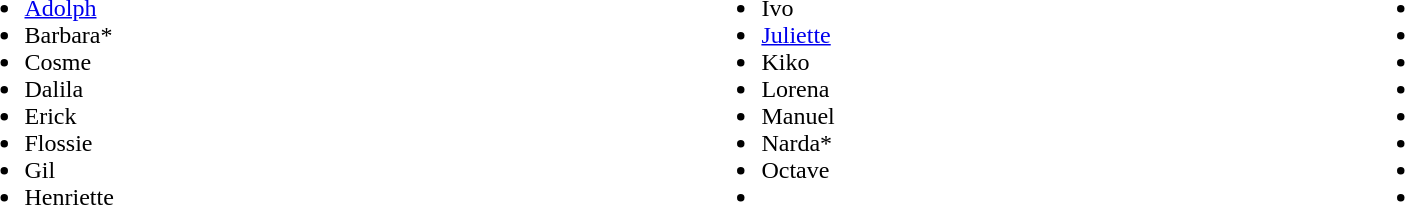<table width="90%">
<tr>
<td><br><ul><li><a href='#'>Adolph</a></li><li>Barbara*</li><li>Cosme</li><li>Dalila</li><li>Erick</li><li>Flossie</li><li>Gil</li><li>Henriette</li></ul></td>
<td><br><ul><li>Ivo</li><li><a href='#'>Juliette</a></li><li>Kiko</li><li>Lorena</li><li>Manuel</li><li>Narda*</li><li>Octave</li><li></li></ul></td>
<td><br><ul><li></li><li></li><li></li><li></li><li></li><li></li><li></li><li></li></ul></td>
</tr>
</table>
